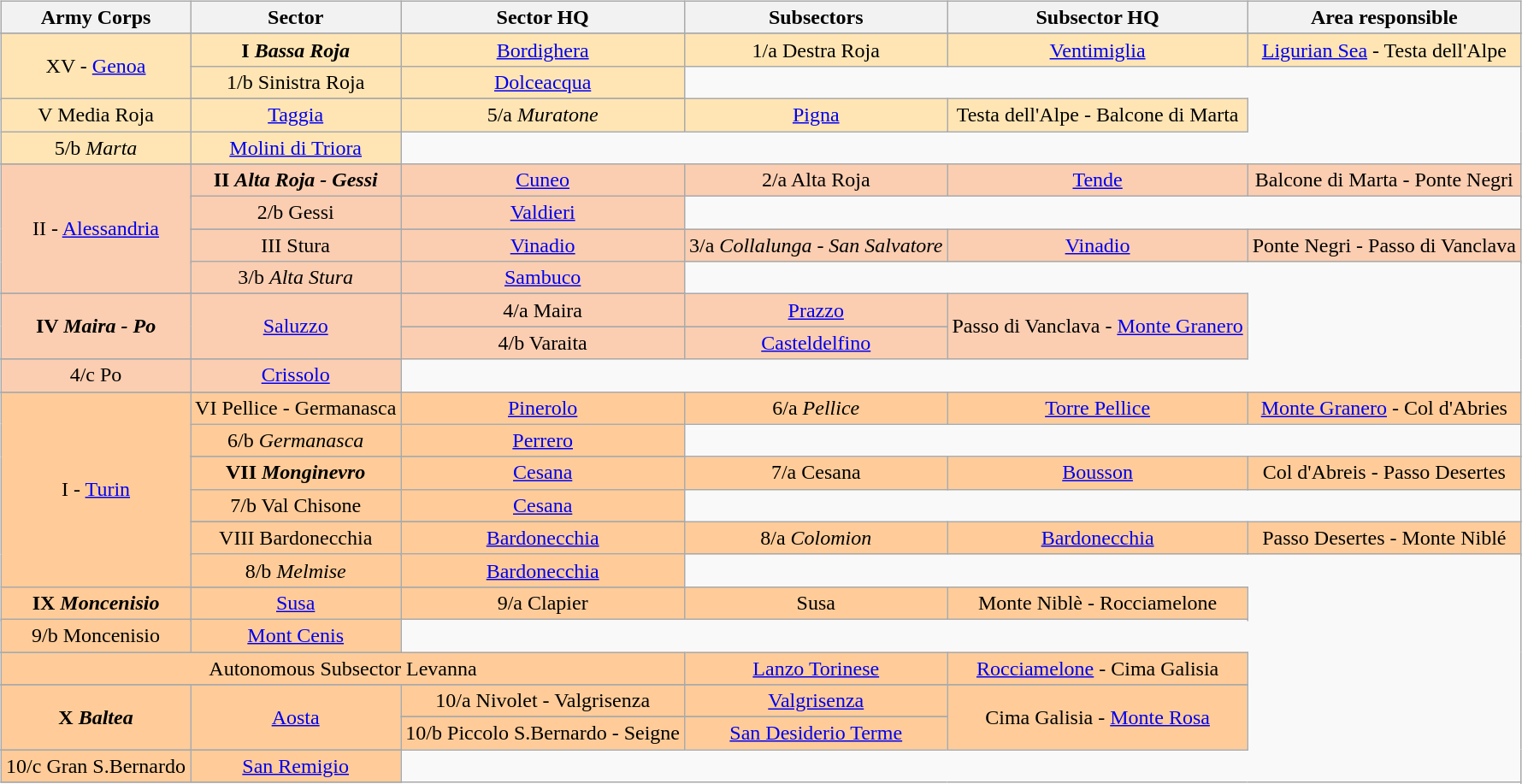<table style="width:100%; background:transparent">
<tr>
<td align="center"><br><table class="wikitable">
<tr>
<th>Army Corps</th>
<th>Sector</th>
<th>Sector HQ</th>
<th>Subsectors</th>
<th>Subsector HQ</th>
<th>Area responsible</th>
</tr>
<tr>
</tr>
<tr align="center" bgcolor="#FFE5B4">
<td rowspan="4">XV - <a href='#'>Genoa</a></td>
<td rowspan="2"><strong>I <em>Bassa Roja<strong><em></td>
<td rowspan="2"><a href='#'>Bordighera</a></td>
<td>1/a </em>Destra Roja<em></td>
<td><a href='#'>Ventimiglia</a></td>
<td rowspan="2"><a href='#'>Ligurian Sea</a> - Testa dell'Alpe</td>
</tr>
<tr>
</tr>
<tr align="center" bgcolor="#FFE5B4">
<td>1/b </em>Sinistra Roja<em></td>
<td><a href='#'>Dolceacqua</a></td>
</tr>
<tr>
</tr>
<tr align="center" bgcolor="#FFE5B4">
<td rowspan="2"></strong>V </em>Media Roja</em></strong></td>
<td rowspan="2"><a href='#'>Taggia</a></td>
<td>5/a <em>Muratone</em></td>
<td><a href='#'>Pigna</a></td>
<td rowspan="2">Testa dell'Alpe - Balcone di Marta</td>
</tr>
<tr>
</tr>
<tr align="center" bgcolor="#FFE5B4">
<td>5/b <em>Marta</em></td>
<td><a href='#'>Molini di Triora</a></td>
</tr>
<tr>
</tr>
<tr align="center" bgcolor="#FBCEB1">
<td rowspan="7">II - <a href='#'>Alessandria</a></td>
<td rowspan="2"><strong>II <em>Alta Roja - Gessi<strong><em></td>
<td rowspan="2"><a href='#'>Cuneo</a></td>
<td>2/a </em>Alta Roja<em></td>
<td><a href='#'>Tende</a></td>
<td rowspan="2">Balcone di Marta - Ponte Negri</td>
</tr>
<tr>
</tr>
<tr align="center" bgcolor="#FBCEB1">
<td>2/b </em>Gessi<em></td>
<td><a href='#'>Valdieri</a></td>
</tr>
<tr>
</tr>
<tr align="center" bgcolor="#FBCEB1">
<td rowspan="2"></strong>III </em>Stura</em></strong></td>
<td rowspan="2"><a href='#'>Vinadio</a></td>
<td>3/a <em>Collalunga - San Salvatore</em></td>
<td><a href='#'>Vinadio</a></td>
<td rowspan="2">Ponte Negri - Passo di Vanclava</td>
</tr>
<tr>
</tr>
<tr align="center" bgcolor="#FBCEB1">
<td>3/b <em>Alta Stura</em></td>
<td><a href='#'>Sambuco</a></td>
</tr>
<tr>
</tr>
<tr align="center" bgcolor="#FBCEB1">
<td rowspan="3"><strong>IV <em>Maira - Po<strong><em></td>
<td rowspan="3"><a href='#'>Saluzzo</a></td>
<td>4/a </em>Maira<em></td>
<td><a href='#'>Prazzo</a></td>
<td rowspan="3">Passo di Vanclava - <a href='#'>Monte Granero</a></td>
</tr>
<tr>
</tr>
<tr align="center" bgcolor="#FBCEB1">
<td>4/b </em>Varaita<em></td>
<td><a href='#'>Casteldelfino</a></td>
</tr>
<tr>
</tr>
<tr align="center" bgcolor="#FBCEB1">
<td>4/c </em>Po<em></td>
<td><a href='#'>Crissolo</a></td>
</tr>
<tr>
</tr>
<tr align="center" bgcolor="#FFCC99">
<td rowspan="12">I - <a href='#'>Turin</a></td>
<td rowspan="2"></strong>VI </em>Pellice - Germanasca</em></strong></td>
<td rowspan="2"><a href='#'>Pinerolo</a></td>
<td>6/a <em>Pellice</em></td>
<td><a href='#'>Torre Pellice</a></td>
<td rowspan="2"><a href='#'>Monte Granero</a> - Col d'Abries</td>
</tr>
<tr>
</tr>
<tr align="center" bgcolor="#FFCC99">
<td>6/b <em>Germanasca</em></td>
<td><a href='#'>Perrero</a></td>
</tr>
<tr>
</tr>
<tr align="center" bgcolor="#FFCC99">
<td rowspan="2"><strong>VII <em>Monginevro<strong><em></td>
<td rowspan="2"><a href='#'>Cesana</a></td>
<td>7/a </em>Cesana<em></td>
<td><a href='#'>Bousson</a></td>
<td rowspan="2">Col d'Abreis - Passo Desertes</td>
</tr>
<tr>
</tr>
<tr align="center" bgcolor="#FFCC99">
<td>7/b </em>Val Chisone<em></td>
<td><a href='#'>Cesana</a></td>
</tr>
<tr>
</tr>
<tr align="center" bgcolor="#FFCC99">
<td rowspan="2"></strong>VIII </em>Bardonecchia</em></strong></td>
<td rowspan="2"><a href='#'>Bardonecchia</a></td>
<td>8/a <em>Colomion</em></td>
<td><a href='#'>Bardonecchia</a></td>
<td rowspan="2">Passo Desertes - Monte Niblé</td>
</tr>
<tr>
</tr>
<tr align="center" bgcolor="#FFCC99">
<td>8/b <em>Melmise</em></td>
<td><a href='#'>Bardonecchia</a></td>
</tr>
<tr>
</tr>
<tr align="center" bgcolor="#FFCC99">
<td rowspan="2"><strong>IX <em>Moncenisio<strong><em></td>
<td rowspan="2"><a href='#'>Susa</a></td>
<td>9/a </em>Clapier<em></td>
<td>Susa</td>
<td rowspan="2">Monte Niblè - Rocciamelone</td>
</tr>
<tr>
</tr>
<tr align="center" bgcolor="#FFCC99">
<td>9/b </em>Moncenisio<em></td>
<td><a href='#'>Mont Cenis</a></td>
</tr>
<tr>
</tr>
<tr align="center" bgcolor="#FFCC99">
<td colspan="3"></strong>Autonomous Subsector </em>Levanna</em></strong></td>
<td><a href='#'>Lanzo Torinese</a></td>
<td><a href='#'>Rocciamelone</a> - Cima Galisia</td>
</tr>
<tr>
</tr>
<tr align="center" bgcolor="#FFCC99">
<td rowspan="3"><strong>X <em>Baltea<strong><em></td>
<td rowspan="3"><a href='#'>Aosta</a></td>
<td>10/a </em>Nivolet - Valgrisenza<em></td>
<td><a href='#'>Valgrisenza</a></td>
<td rowspan="3">Cima Galisia - <a href='#'>Monte Rosa</a></td>
</tr>
<tr>
</tr>
<tr align="center" bgcolor="#FFCC99">
<td>10/b </em>Piccolo S.Bernardo - Seigne<em></td>
<td><a href='#'>San Desiderio Terme</a></td>
</tr>
<tr>
</tr>
<tr align="center" bgcolor="#FFCC99">
<td>10/c </em>Gran S.Bernardo<em></td>
<td><a href='#'>San Remigio</a></td>
</tr>
<tr>
</tr>
</table>
</td>
</tr>
</table>
